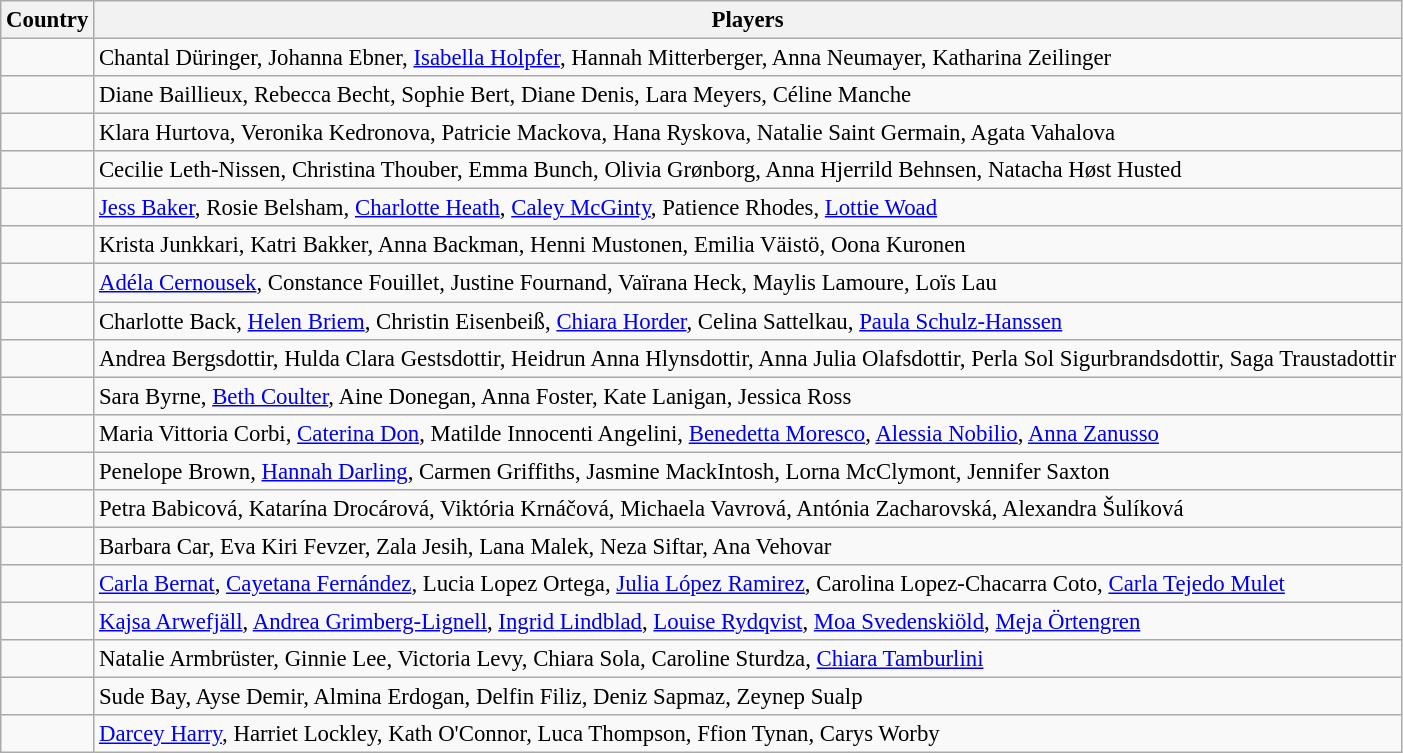<table class="wikitable" style="font-size:95%;">
<tr>
<th>Country</th>
<th>Players</th>
</tr>
<tr>
<td></td>
<td>Chantal Düringer, Johanna Ebner, <a href='#'>Isabella Holpfer</a>, Hannah Mitterberger, Anna Neumayer,  Katharina Zeilinger</td>
</tr>
<tr>
<td></td>
<td>Diane Baillieux, Rebecca Becht, Sophie Bert, Diane Denis, Lara Meyers, Céline Manche</td>
</tr>
<tr>
<td></td>
<td>Klara Hurtova, Veronika Kedronova, Patricie Mackova, Hana Ryskova, Natalie Saint Germain, Agata Vahalova</td>
</tr>
<tr>
<td></td>
<td>Cecilie Leth-Nissen, Christina Thouber, Emma Bunch, Olivia Grønborg, Anna Hjerrild Behnsen, Natacha Høst Husted</td>
</tr>
<tr>
<td></td>
<td><a href='#'>Jess Baker</a>, Rosie Belsham, <a href='#'>Charlotte Heath</a>, <a href='#'>Caley McGinty</a>, Patience Rhodes, <a href='#'>Lottie Woad</a></td>
</tr>
<tr>
<td></td>
<td>Krista Junkkari, Katri Bakker, Anna Backman, Henni Mustonen, Emilia Väistö, Oona Kuronen</td>
</tr>
<tr>
<td></td>
<td><a href='#'>Adéla Cernousek</a>, Constance Fouillet, Justine Fournand, Vaïrana Heck, Maylis Lamoure, Loïs Lau</td>
</tr>
<tr>
<td></td>
<td>Charlotte Back, <a href='#'>Helen Briem</a>, Christin Eisenbeiß, <a href='#'>Chiara Horder</a>, Celina Sattelkau, <a href='#'>Paula Schulz-Hanssen</a></td>
</tr>
<tr>
<td></td>
<td>Andrea Bergsdottir, Hulda Clara Gestsdottir, Heidrun Anna Hlynsdottir, Anna Julia Olafsdottir, Perla Sol Sigurbrandsdottir, Saga Traustadottir</td>
</tr>
<tr>
<td></td>
<td>Sara Byrne, <a href='#'>Beth Coulter</a>, Aine Donegan, Anna Foster, Kate Lanigan, Jessica Ross</td>
</tr>
<tr>
<td></td>
<td>Maria Vittoria Corbi, <a href='#'>Caterina Don</a>, Matilde Innocenti Angelini, <a href='#'>Benedetta Moresco</a>, <a href='#'>Alessia Nobilio</a>, <a href='#'>Anna Zanusso</a></td>
</tr>
<tr>
<td></td>
<td>Penelope Brown, <a href='#'>Hannah Darling</a>, Carmen Griffiths, Jasmine MackIntosh, Lorna McClymont, Jennifer Saxton</td>
</tr>
<tr>
<td></td>
<td>Petra Babicová, Katarína Drocárová, Viktória Krnáčová, Michaela Vavrová, Antónia Zacharovská, Alexandra Šulíková</td>
</tr>
<tr>
<td></td>
<td>Barbara Car, Eva Kiri Fevzer, Zala Jesih, Lana Malek, Neza Siftar, Ana Vehovar</td>
</tr>
<tr>
<td></td>
<td><a href='#'>Carla Bernat</a>, <a href='#'>Cayetana Fernández</a>, Lucia Lopez Ortega, <a href='#'>Julia López Ramirez</a>, Carolina Lopez-Chacarra Coto, <a href='#'>Carla Tejedo Mulet</a></td>
</tr>
<tr>
<td></td>
<td><a href='#'>Kajsa Arwefjäll</a>, <a href='#'>Andrea Grimberg-Lignell</a>, <a href='#'>Ingrid Lindblad</a>, <a href='#'>Louise Rydqvist</a>, <a href='#'>Moa Svedenskiöld</a>, <a href='#'>Meja Örtengren</a></td>
</tr>
<tr>
<td></td>
<td>Natalie Armbrüster, Ginnie Lee, Victoria Levy, Chiara Sola, Caroline Sturdza, <a href='#'>Chiara Tamburlini</a></td>
</tr>
<tr>
<td></td>
<td>Sude Bay, Ayse Demir, Almina Erdogan, Delfin Filiz, Deniz Sapmaz, Zeynep Sualp</td>
</tr>
<tr>
<td></td>
<td><a href='#'>Darcey Harry</a>, Harriet Lockley, Kath O'Connor, Luca Thompson, Ffion Tynan, Carys Worby</td>
</tr>
</table>
